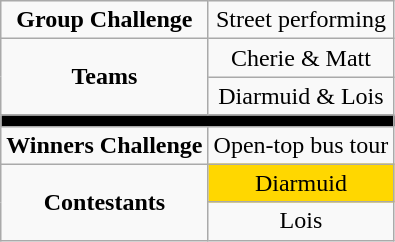<table class="wikitable" style="text-align:center;">
<tr>
<td><strong>Group Challenge</strong></td>
<td>Street performing</td>
</tr>
<tr>
<td rowspan="2"><strong>Teams</strong></td>
<td>Cherie & Matt</td>
</tr>
<tr>
<td>Diarmuid & Lois</td>
</tr>
<tr>
<td colspan="2" style="background:black;"></td>
</tr>
<tr>
<td><strong>Winners Challenge</strong></td>
<td>Open-top bus tour</td>
</tr>
<tr>
<td rowspan="2"><strong>Contestants</strong></td>
<td style="background:gold;">Diarmuid</td>
</tr>
<tr>
<td>Lois</td>
</tr>
</table>
